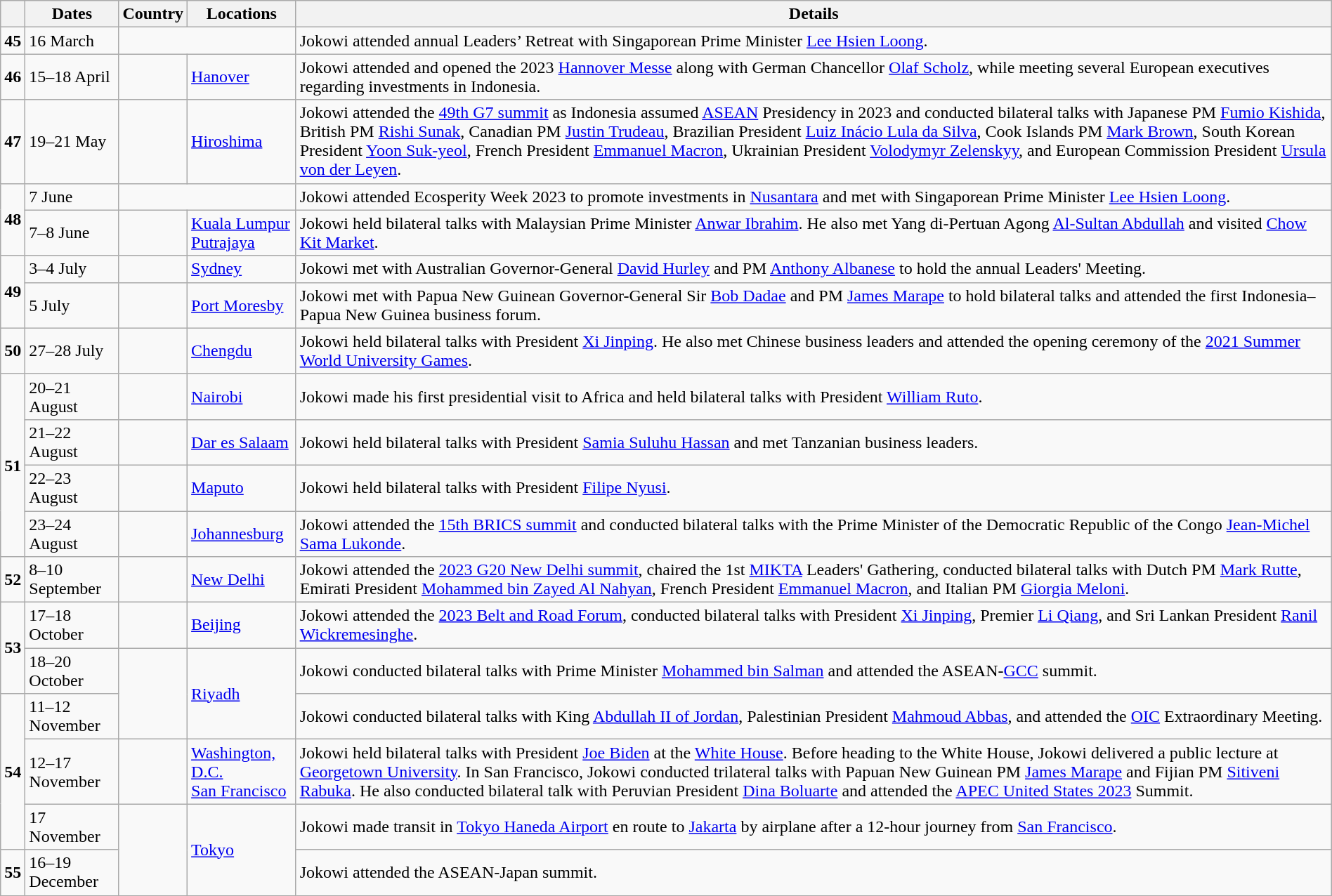<table class="wikitable sortable" border="1" style="margin: 1em auto 1em auto">
<tr>
<th></th>
<th>Dates</th>
<th>Country</th>
<th>Locations</th>
<th>Details</th>
</tr>
<tr>
<td><strong>45</strong></td>
<td>16 March</td>
<td colspan=2></td>
<td>Jokowi attended annual Leaders’ Retreat with Singaporean Prime Minister <a href='#'>Lee Hsien Loong</a>.</td>
</tr>
<tr>
<td><strong>46</strong></td>
<td>15–18 April</td>
<td></td>
<td><a href='#'>Hanover</a></td>
<td>Jokowi attended and opened the 2023 <a href='#'>Hannover Messe</a> along with German Chancellor <a href='#'>Olaf Scholz</a>, while meeting several European executives regarding investments in Indonesia.</td>
</tr>
<tr>
<td><strong>47</strong></td>
<td>19–21 May</td>
<td></td>
<td><a href='#'>Hiroshima</a></td>
<td>Jokowi attended the <a href='#'>49th G7 summit</a> as Indonesia assumed <a href='#'>ASEAN</a> Presidency in 2023 and conducted bilateral talks with Japanese PM <a href='#'>Fumio Kishida</a>, British PM <a href='#'>Rishi Sunak</a>, Canadian PM <a href='#'>Justin Trudeau</a>, Brazilian President <a href='#'>Luiz Inácio Lula da Silva</a>, Cook Islands PM <a href='#'>Mark Brown</a>, South Korean President <a href='#'>Yoon Suk-yeol</a>, French President <a href='#'>Emmanuel Macron</a>, Ukrainian President <a href='#'>Volodymyr Zelenskyy</a>, and European Commission President <a href='#'>Ursula von der Leyen</a>.</td>
</tr>
<tr>
<td rowspan=2><strong>48</strong></td>
<td>7 June</td>
<td colspan=2></td>
<td>Jokowi attended Ecosperity Week 2023 to promote investments in <a href='#'>Nusantara</a> and met with Singaporean Prime Minister <a href='#'>Lee Hsien Loong</a>.</td>
</tr>
<tr>
<td>7–8 June</td>
<td></td>
<td><a href='#'>Kuala Lumpur</a><br><a href='#'>Putrajaya</a></td>
<td>Jokowi held bilateral talks with Malaysian Prime Minister <a href='#'>Anwar Ibrahim</a>. He also met Yang di-Pertuan Agong <a href='#'>Al-Sultan Abdullah</a> and visited <a href='#'>Chow Kit Market</a>.</td>
</tr>
<tr>
<td rowspan=2><strong>49</strong></td>
<td>3–4 July</td>
<td></td>
<td><a href='#'>Sydney</a></td>
<td>Jokowi met with Australian Governor-General <a href='#'>David Hurley</a> and PM <a href='#'>Anthony Albanese</a> to hold the annual Leaders' Meeting.</td>
</tr>
<tr>
<td>5 July</td>
<td></td>
<td><a href='#'>Port Moresby</a></td>
<td>Jokowi met with Papua New Guinean Governor-General Sir <a href='#'>Bob Dadae</a> and PM <a href='#'>James Marape</a> to hold bilateral talks and attended the first Indonesia–Papua New Guinea business forum.</td>
</tr>
<tr>
<td><strong>50</strong></td>
<td>27–28 July</td>
<td></td>
<td><a href='#'>Chengdu</a></td>
<td>Jokowi held bilateral talks with President <a href='#'>Xi Jinping</a>. He also met Chinese business leaders and attended the opening ceremony of the <a href='#'>2021 Summer World University Games</a>.</td>
</tr>
<tr>
<td rowspan=4><strong>51</strong></td>
<td>20–21 August</td>
<td></td>
<td><a href='#'>Nairobi</a></td>
<td>Jokowi made his first presidential visit to Africa and held bilateral talks with President <a href='#'>William Ruto</a>.</td>
</tr>
<tr>
<td>21–22 August</td>
<td></td>
<td><a href='#'>Dar es Salaam</a></td>
<td>Jokowi held bilateral talks with President <a href='#'>Samia Suluhu Hassan</a> and met Tanzanian business leaders.</td>
</tr>
<tr>
<td>22–23 August</td>
<td></td>
<td><a href='#'>Maputo</a></td>
<td>Jokowi held bilateral talks with President <a href='#'>Filipe Nyusi</a>.</td>
</tr>
<tr>
<td>23–24 August</td>
<td></td>
<td><a href='#'>Johannesburg</a></td>
<td>Jokowi attended the <a href='#'>15th BRICS summit</a> and conducted bilateral talks with the Prime Minister of the Democratic Republic of the Congo <a href='#'>Jean-Michel Sama Lukonde</a>.</td>
</tr>
<tr>
<td><strong>52</strong></td>
<td>8–10 September</td>
<td></td>
<td><a href='#'>New Delhi</a></td>
<td>Jokowi attended the <a href='#'>2023 G20 New Delhi summit</a>, chaired the 1st <a href='#'>MIKTA</a> Leaders' Gathering, conducted bilateral talks with Dutch PM <a href='#'>Mark Rutte</a>, Emirati President <a href='#'>Mohammed bin Zayed Al Nahyan</a>, French President <a href='#'>Emmanuel Macron</a>, and Italian PM <a href='#'>Giorgia Meloni</a>.</td>
</tr>
<tr>
<td rowspan=2><strong>53</strong></td>
<td>17–18 October</td>
<td></td>
<td><a href='#'>Beijing</a></td>
<td>Jokowi attended the <a href='#'>2023 Belt and Road Forum</a>, conducted bilateral talks with President <a href='#'>Xi Jinping</a>, Premier <a href='#'>Li Qiang</a>, and Sri Lankan President <a href='#'>Ranil Wickremesinghe</a>.</td>
</tr>
<tr>
<td>18–20 October</td>
<td rowspan=2></td>
<td rowspan=2><a href='#'>Riyadh</a></td>
<td>Jokowi conducted bilateral talks with Prime Minister <a href='#'>Mohammed bin Salman</a> and attended the ASEAN-<a href='#'>GCC</a> summit.</td>
</tr>
<tr>
<td rowspan=3><strong>54</strong></td>
<td>11–12 November</td>
<td>Jokowi conducted bilateral talks with King <a href='#'>Abdullah II of Jordan</a>, Palestinian President <a href='#'>Mahmoud Abbas</a>, and attended the <a href='#'>OIC</a> Extraordinary Meeting.</td>
</tr>
<tr>
<td>12–17 November</td>
<td></td>
<td><a href='#'>Washington, D.C.</a><br><a href='#'>San Francisco</a></td>
<td>Jokowi held bilateral talks with President <a href='#'>Joe Biden</a> at the <a href='#'>White House</a>. Before heading to the White House, Jokowi delivered a public lecture at <a href='#'>Georgetown University</a>. In San Francisco, Jokowi conducted trilateral talks with Papuan New Guinean PM <a href='#'>James Marape</a> and Fijian PM <a href='#'>Sitiveni Rabuka</a>. He also conducted bilateral talk with Peruvian President <a href='#'>Dina Boluarte</a> and attended the <a href='#'>APEC United States 2023</a> Summit.</td>
</tr>
<tr>
<td>17 November</td>
<td rowspan=2></td>
<td rowspan=2><a href='#'>Tokyo</a></td>
<td>Jokowi made transit in <a href='#'>Tokyo Haneda Airport</a> en route to <a href='#'>Jakarta</a> by airplane after a 12-hour journey from <a href='#'>San Francisco</a>.</td>
</tr>
<tr>
<td><strong>55</strong></td>
<td>16–19 December</td>
<td>Jokowi attended the ASEAN-Japan summit.</td>
</tr>
</table>
